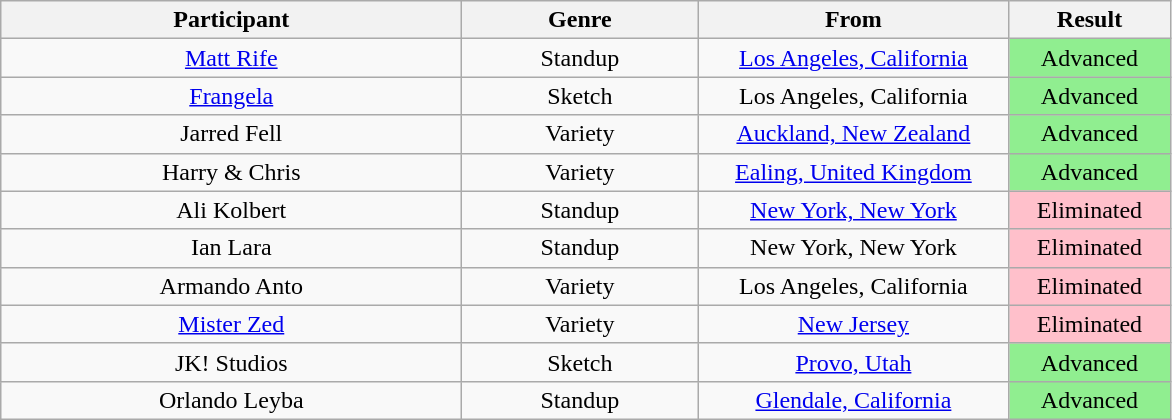<table class="wikitable" style="text-align:center;">
<tr>
<th scope="col" style="width: 300px;">Participant</th>
<th scope="col" style="width: 150px;">Genre</th>
<th scope="col" style="width: 200px;">From</th>
<th scope="col" style="width: 100px;">Result</th>
</tr>
<tr>
<td><a href='#'>Matt Rife</a></td>
<td>Standup</td>
<td><a href='#'>Los Angeles, California</a></td>
<td style="background:lightgreen;">Advanced</td>
</tr>
<tr>
<td><a href='#'>Frangela</a></td>
<td>Sketch</td>
<td>Los Angeles, California</td>
<td style="background:lightgreen;">Advanced</td>
</tr>
<tr>
<td>Jarred Fell</td>
<td>Variety</td>
<td><a href='#'>Auckland, New Zealand</a></td>
<td style="background:lightgreen;">Advanced</td>
</tr>
<tr>
<td>Harry & Chris</td>
<td>Variety</td>
<td><a href='#'>Ealing, United Kingdom</a></td>
<td style="background:lightgreen;">Advanced</td>
</tr>
<tr>
<td>Ali Kolbert</td>
<td>Standup</td>
<td><a href='#'>New York, New York</a></td>
<td style="background:pink;">Eliminated</td>
</tr>
<tr>
<td>Ian Lara</td>
<td>Standup</td>
<td>New York, New York</td>
<td style="background:pink;">Eliminated</td>
</tr>
<tr>
<td>Armando Anto</td>
<td>Variety</td>
<td>Los Angeles, California</td>
<td style="background:pink;">Eliminated</td>
</tr>
<tr>
<td><a href='#'>Mister Zed</a></td>
<td>Variety</td>
<td><a href='#'>New Jersey</a></td>
<td style="background:pink;">Eliminated</td>
</tr>
<tr>
<td>JK! Studios</td>
<td>Sketch</td>
<td><a href='#'>Provo, Utah</a></td>
<td style="background:lightgreen;">Advanced</td>
</tr>
<tr>
<td>Orlando Leyba</td>
<td>Standup</td>
<td><a href='#'>Glendale, California</a></td>
<td style="background:lightgreen;">Advanced</td>
</tr>
</table>
